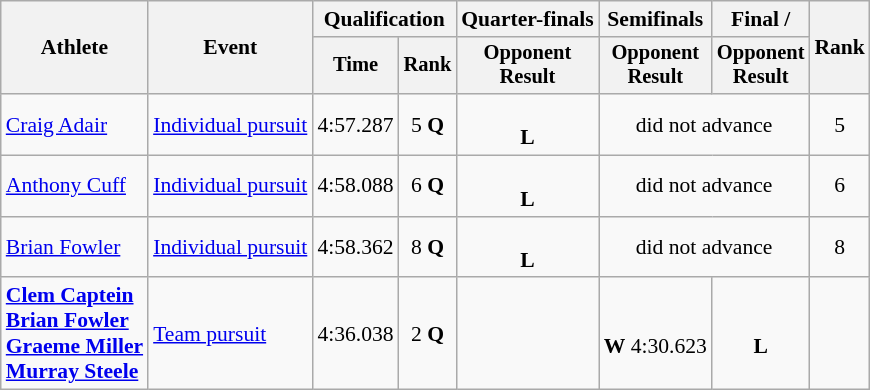<table class="wikitable" style="font-size:90%;text-align:center;">
<tr>
<th rowspan=2>Athlete</th>
<th rowspan=2>Event</th>
<th colspan=2>Qualification</th>
<th>Quarter-finals</th>
<th>Semifinals</th>
<th>Final / </th>
<th rowspan=2>Rank</th>
</tr>
<tr style="font-size:95%">
<th>Time</th>
<th>Rank</th>
<th>Opponent<br>Result</th>
<th>Opponent<br>Result</th>
<th>Opponent<br>Result</th>
</tr>
<tr>
<td style="text-align:left;"><a href='#'>Craig Adair</a></td>
<td style="text-align:left;"><a href='#'>Individual pursuit</a></td>
<td>4:57.287</td>
<td>5 <strong>Q</strong></td>
<td><br><strong>L</strong></td>
<td colspan=2>did not advance</td>
<td>5</td>
</tr>
<tr>
<td style="text-align:left;"><a href='#'>Anthony Cuff</a></td>
<td style="text-align:left;"><a href='#'>Individual pursuit</a></td>
<td>4:58.088</td>
<td>6 <strong>Q</strong></td>
<td><br><strong>L</strong></td>
<td colspan=2>did not advance</td>
<td>6</td>
</tr>
<tr>
<td style="text-align:left;"><a href='#'>Brian Fowler</a></td>
<td style="text-align:left;"><a href='#'>Individual pursuit</a></td>
<td>4:58.362</td>
<td>8 <strong>Q</strong></td>
<td><br><strong>L</strong></td>
<td colspan=2>did not advance</td>
<td>8</td>
</tr>
<tr>
<td style="text-align:left;"><strong><a href='#'>Clem Captein</a><br><a href='#'>Brian Fowler</a><br><a href='#'>Graeme Miller</a><br><a href='#'>Murray Steele</a></strong></td>
<td style="text-align:left;"><a href='#'>Team pursuit</a></td>
<td>4:36.038</td>
<td>2 <strong>Q</strong></td>
<td></td>
<td><br><strong>W</strong> 4:30.623</td>
<td><br><strong>L</strong></td>
<td></td>
</tr>
</table>
